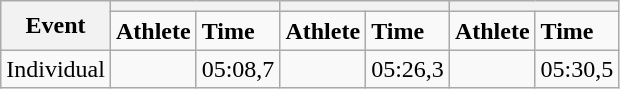<table class="wikitable">
<tr>
<th rowspan="2">Event</th>
<th colspan="2"></th>
<th colspan="2"></th>
<th colspan="2"></th>
</tr>
<tr>
<td><strong>Athlete</strong></td>
<td><strong>Time</strong></td>
<td><strong>Athlete</strong></td>
<td><strong>Time</strong></td>
<td><strong>Athlete</strong></td>
<td><strong>Time</strong></td>
</tr>
<tr>
<td>Individual</td>
<td></td>
<td>05:08,7</td>
<td></td>
<td>05:26,3</td>
<td></td>
<td>05:30,5</td>
</tr>
</table>
